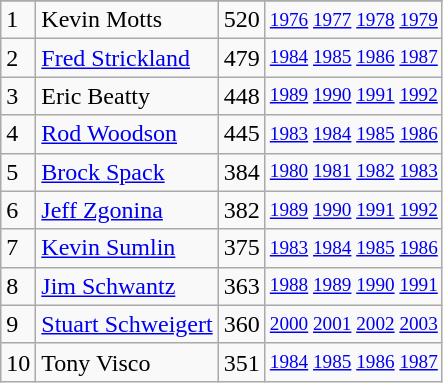<table class="wikitable">
<tr>
</tr>
<tr>
<td>1</td>
<td>Kevin Motts</td>
<td>520</td>
<td style="font-size:80%;"><a href='#'>1976</a> <a href='#'>1977</a> <a href='#'>1978</a> <a href='#'>1979</a></td>
</tr>
<tr>
<td>2</td>
<td><a href='#'>Fred Strickland</a></td>
<td>479</td>
<td style="font-size:80%;"><a href='#'>1984</a> <a href='#'>1985</a> <a href='#'>1986</a> <a href='#'>1987</a></td>
</tr>
<tr>
<td>3</td>
<td>Eric Beatty</td>
<td>448</td>
<td style="font-size:80%;"><a href='#'>1989</a> <a href='#'>1990</a> <a href='#'>1991</a> <a href='#'>1992</a></td>
</tr>
<tr>
<td>4</td>
<td><a href='#'>Rod Woodson</a></td>
<td>445</td>
<td style="font-size:80%;"><a href='#'>1983</a> <a href='#'>1984</a> <a href='#'>1985</a> <a href='#'>1986</a></td>
</tr>
<tr>
<td>5</td>
<td><a href='#'>Brock Spack</a></td>
<td>384</td>
<td style="font-size:80%;"><a href='#'>1980</a> <a href='#'>1981</a> <a href='#'>1982</a> <a href='#'>1983</a></td>
</tr>
<tr>
<td>6</td>
<td><a href='#'>Jeff Zgonina</a></td>
<td>382</td>
<td style="font-size:80%;"><a href='#'>1989</a> <a href='#'>1990</a> <a href='#'>1991</a> <a href='#'>1992</a></td>
</tr>
<tr>
<td>7</td>
<td><a href='#'>Kevin Sumlin</a></td>
<td>375</td>
<td style="font-size:80%;"><a href='#'>1983</a> <a href='#'>1984</a> <a href='#'>1985</a> <a href='#'>1986</a></td>
</tr>
<tr>
<td>8</td>
<td><a href='#'>Jim Schwantz</a></td>
<td>363</td>
<td style="font-size:80%;"><a href='#'>1988</a> <a href='#'>1989</a> <a href='#'>1990</a> <a href='#'>1991</a></td>
</tr>
<tr>
<td>9</td>
<td><a href='#'>Stuart Schweigert</a></td>
<td>360</td>
<td style="font-size:80%;"><a href='#'>2000</a> <a href='#'>2001</a> <a href='#'>2002</a> <a href='#'>2003</a></td>
</tr>
<tr>
<td>10</td>
<td>Tony Visco</td>
<td>351</td>
<td style="font-size:80%;"><a href='#'>1984</a> <a href='#'>1985</a> <a href='#'>1986</a> <a href='#'>1987</a></td>
</tr>
</table>
